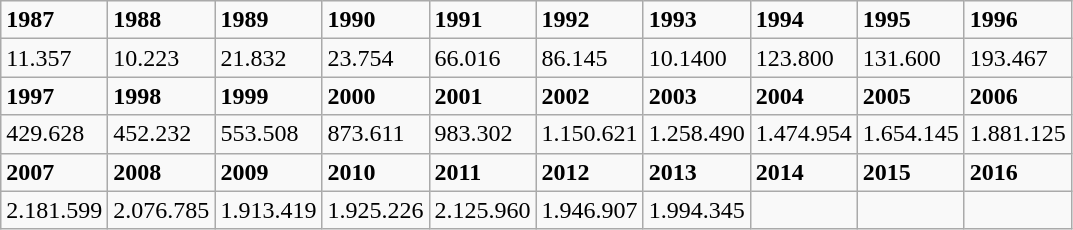<table class="wikitable">
<tr>
<td><strong>1987</strong></td>
<td><strong>1988</strong></td>
<td><strong>1989</strong></td>
<td><strong>1990</strong></td>
<td><strong>1991</strong></td>
<td><strong>1992</strong></td>
<td><strong>1993</strong></td>
<td><strong>1994</strong></td>
<td><strong>1995</strong></td>
<td><strong>1996</strong></td>
</tr>
<tr>
<td>11.357</td>
<td>10.223</td>
<td>21.832</td>
<td>23.754</td>
<td>66.016</td>
<td>86.145</td>
<td>10.1400</td>
<td>123.800</td>
<td>131.600</td>
<td>193.467</td>
</tr>
<tr>
<td><strong>1997</strong></td>
<td><strong>1998</strong></td>
<td><strong>1999</strong></td>
<td><strong>2000</strong></td>
<td><strong>2001</strong></td>
<td><strong>2002</strong></td>
<td><strong>2003</strong></td>
<td><strong>2004</strong></td>
<td><strong>2005</strong></td>
<td><strong>2006</strong></td>
</tr>
<tr>
<td>429.628</td>
<td>452.232</td>
<td>553.508</td>
<td>873.611</td>
<td>983.302</td>
<td>1.150.621</td>
<td>1.258.490</td>
<td>1.474.954</td>
<td>1.654.145</td>
<td>1.881.125</td>
</tr>
<tr>
<td><strong>2007</strong></td>
<td><strong>2008</strong></td>
<td><strong>2009</strong></td>
<td><strong>2010</strong></td>
<td><strong>2011</strong></td>
<td><strong>2012</strong></td>
<td><strong>2013</strong></td>
<td><strong>2014</strong></td>
<td><strong>2015</strong></td>
<td><strong>2016</strong></td>
</tr>
<tr>
<td>2.181.599</td>
<td>2.076.785</td>
<td>1.913.419</td>
<td>1.925.226</td>
<td>2.125.960</td>
<td>1.946.907</td>
<td>1.994.345</td>
<td></td>
<td></td>
<td></td>
</tr>
</table>
